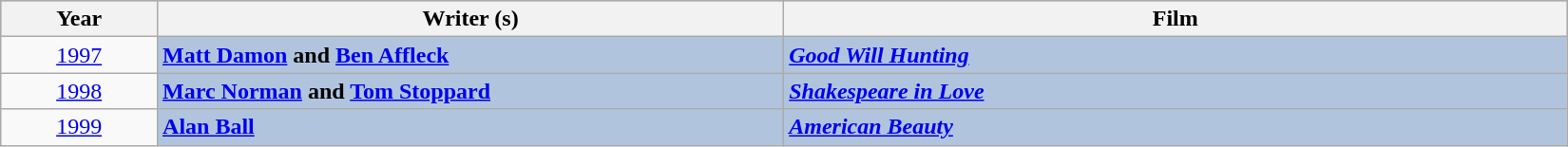<table class="wikitable" width="87%">
<tr style="background:#bebebe;">
<th style="width:5%;">Year</th>
<th style="width:20%;">Writer (s)</th>
<th style="width:25%;">Film</th>
</tr>
<tr>
<td style="text-align:center;"><a href='#'>1997</a></td>
<td style="background:#B0C4DE;"><strong><a href='#'>Matt Damon</a> and <a href='#'>Ben Affleck</a></strong></td>
<td style="background:#B0C4DE;"><strong><em><a href='#'>Good Will Hunting</a></em></strong></td>
</tr>
<tr>
<td style="text-align:center;"><a href='#'>1998</a></td>
<td style="background:#B0C4DE;"><strong><a href='#'>Marc Norman</a> and <a href='#'>Tom Stoppard</a></strong></td>
<td style="background:#B0C4DE;"><strong><em><a href='#'>Shakespeare in Love</a></em></strong></td>
</tr>
<tr>
<td style="text-align:center;"><a href='#'>1999</a></td>
<td style="background:#B0C4DE;"><strong><a href='#'>Alan Ball</a></strong></td>
<td style="background:#B0C4DE;"><strong><em><a href='#'>American Beauty</a></em></strong></td>
</tr>
</table>
